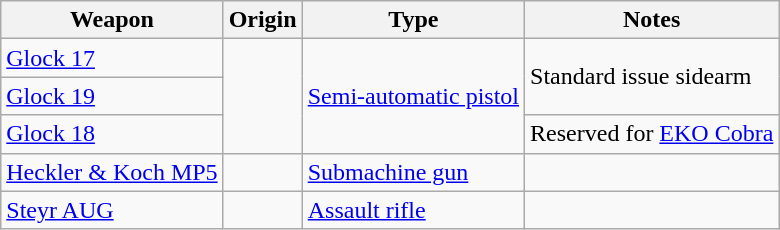<table class="wikitable">
<tr>
<th>Weapon</th>
<th>Origin</th>
<th>Type</th>
<th>Notes</th>
</tr>
<tr>
<td><a href='#'>Glock 17</a></td>
<td rowspan="3"></td>
<td rowspan="3"><a href='#'>Semi-automatic pistol</a></td>
<td rowspan="2">Standard issue sidearm</td>
</tr>
<tr>
<td><a href='#'>Glock 19</a></td>
</tr>
<tr>
<td><a href='#'>Glock 18</a></td>
<td>Reserved for <a href='#'>EKO Cobra</a></td>
</tr>
<tr>
<td><a href='#'>Heckler & Koch MP5</a></td>
<td></td>
<td><a href='#'>Submachine gun</a></td>
<td></td>
</tr>
<tr>
<td><a href='#'>Steyr AUG</a></td>
<td></td>
<td><a href='#'>Assault rifle</a></td>
<td></td>
</tr>
</table>
